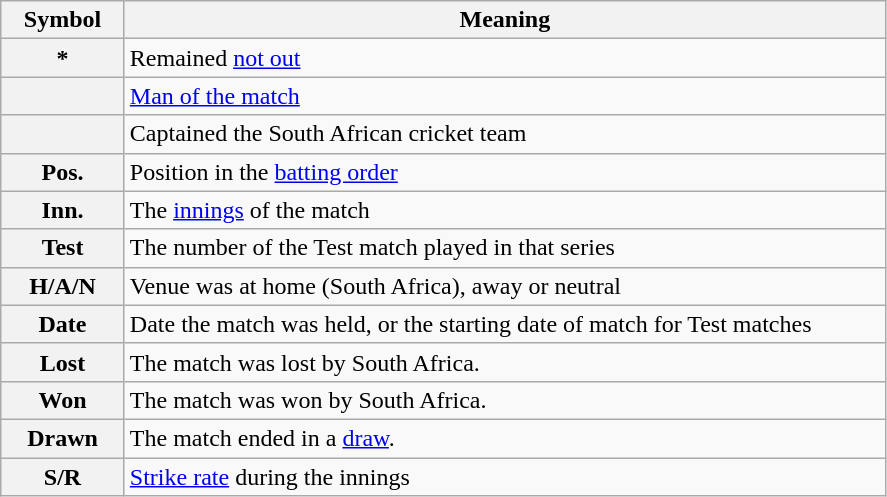<table class="wikitable plainrowheaders">
<tr>
<th scope="col" style="width:75px">Symbol</th>
<th scope="col" style="width:500px">Meaning</th>
</tr>
<tr>
<th scope="row">*</th>
<td>Remained <a href='#'>not out</a></td>
</tr>
<tr>
<th scope="row"></th>
<td><a href='#'>Man of the match</a></td>
</tr>
<tr>
<th scope="row"></th>
<td>Captained the South African cricket team</td>
</tr>
<tr>
<th scope="row">Pos.</th>
<td>Position in the <a href='#'>batting order</a></td>
</tr>
<tr>
<th scope="row">Inn.</th>
<td>The <a href='#'>innings</a> of the match</td>
</tr>
<tr>
<th scope="row">Test</th>
<td>The number of the Test match played in that series</td>
</tr>
<tr>
<th scope="row">H/A/N</th>
<td>Venue was at home (South Africa), away or neutral</td>
</tr>
<tr>
<th scope="row">Date</th>
<td>Date the match was held, or the starting date of match for Test matches</td>
</tr>
<tr>
<th scope="row">Lost</th>
<td>The match was lost by South Africa.</td>
</tr>
<tr>
<th scope="row">Won</th>
<td>The match was won by South Africa.</td>
</tr>
<tr>
<th scope="row">Drawn</th>
<td>The match ended in a <a href='#'>draw</a>.</td>
</tr>
<tr>
<th scope="row">S/R</th>
<td><a href='#'>Strike rate</a> during the innings</td>
</tr>
</table>
